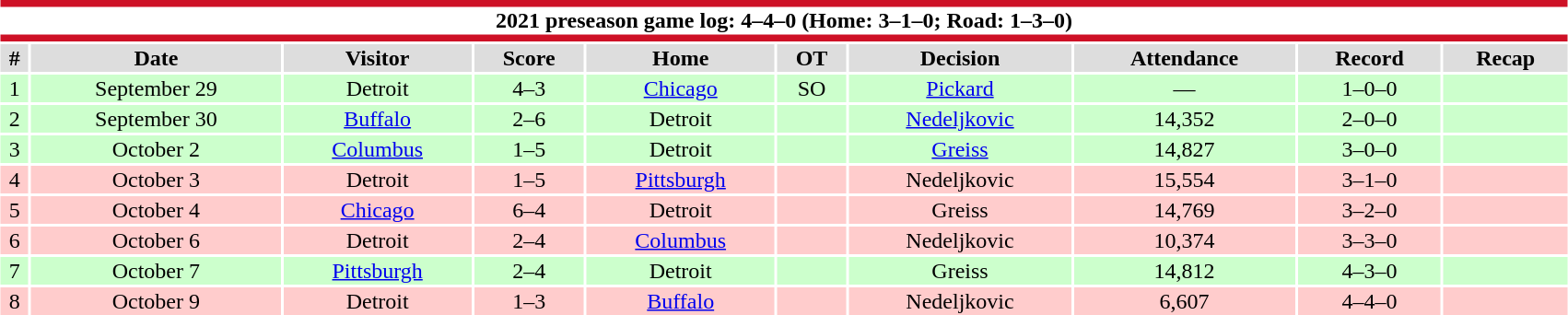<table class="toccolours collapsible collapsed" style="width:90%; clear:both; margin:1.5em auto; text-align:center;">
<tr>
<th colspan=10 style="background:#fff; border-top:#CE1126 5px solid; border-bottom:#CE1126 5px solid;">2021 preseason game log: 4–4–0 (Home: 3–1–0; Road: 1–3–0)</th>
</tr>
<tr style="background:#ddd;">
<th>#</th>
<th>Date</th>
<th>Visitor</th>
<th>Score</th>
<th>Home</th>
<th>OT</th>
<th>Decision</th>
<th>Attendance</th>
<th>Record</th>
<th>Recap</th>
</tr>
<tr style="background:#cfc;">
<td>1</td>
<td>September 29</td>
<td>Detroit</td>
<td>4–3</td>
<td><a href='#'>Chicago</a></td>
<td>SO</td>
<td><a href='#'>Pickard</a></td>
<td>—</td>
<td>1–0–0</td>
<td></td>
</tr>
<tr style="background:#cfc;">
<td>2</td>
<td>September 30</td>
<td><a href='#'>Buffalo</a></td>
<td>2–6</td>
<td>Detroit</td>
<td></td>
<td><a href='#'>Nedeljkovic</a></td>
<td>14,352</td>
<td>2–0–0</td>
<td></td>
</tr>
<tr style="background:#cfc;">
<td>3</td>
<td>October 2</td>
<td><a href='#'>Columbus</a></td>
<td>1–5</td>
<td>Detroit</td>
<td></td>
<td><a href='#'>Greiss</a></td>
<td>14,827</td>
<td>3–0–0</td>
<td></td>
</tr>
<tr style="background:#fcc;">
<td>4</td>
<td>October 3</td>
<td>Detroit</td>
<td>1–5</td>
<td><a href='#'>Pittsburgh</a></td>
<td></td>
<td>Nedeljkovic</td>
<td>15,554</td>
<td>3–1–0</td>
<td></td>
</tr>
<tr style="background:#fcc;">
<td>5</td>
<td>October 4</td>
<td><a href='#'>Chicago</a></td>
<td>6–4</td>
<td>Detroit</td>
<td></td>
<td>Greiss</td>
<td>14,769</td>
<td>3–2–0</td>
<td></td>
</tr>
<tr style="background:#fcc;">
<td>6</td>
<td>October 6</td>
<td>Detroit</td>
<td>2–4</td>
<td><a href='#'>Columbus</a></td>
<td></td>
<td>Nedeljkovic</td>
<td>10,374</td>
<td>3–3–0</td>
<td></td>
</tr>
<tr style="background:#cfc;">
<td>7</td>
<td>October 7</td>
<td><a href='#'>Pittsburgh</a></td>
<td>2–4</td>
<td>Detroit</td>
<td></td>
<td>Greiss</td>
<td>14,812</td>
<td>4–3–0</td>
<td></td>
</tr>
<tr style="background:#fcc;">
<td>8</td>
<td>October 9</td>
<td>Detroit</td>
<td>1–3</td>
<td><a href='#'>Buffalo</a></td>
<td></td>
<td>Nedeljkovic</td>
<td>6,607</td>
<td>4–4–0</td>
<td></td>
</tr>
</table>
